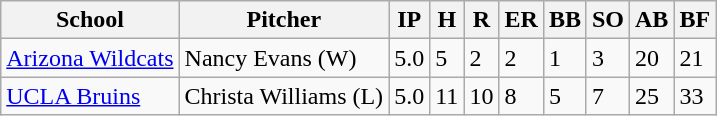<table class="wikitable">
<tr>
<th>School</th>
<th>Pitcher</th>
<th>IP</th>
<th>H</th>
<th>R</th>
<th>ER</th>
<th>BB</th>
<th>SO</th>
<th>AB</th>
<th>BF</th>
</tr>
<tr>
<td><a href='#'>Arizona Wildcats</a></td>
<td>Nancy Evans (W)</td>
<td>5.0</td>
<td>5</td>
<td>2</td>
<td>2</td>
<td>1</td>
<td>3</td>
<td>20</td>
<td>21</td>
</tr>
<tr>
<td><a href='#'>UCLA Bruins</a></td>
<td>Christa Williams (L)</td>
<td>5.0</td>
<td>11</td>
<td>10</td>
<td>8</td>
<td>5</td>
<td>7</td>
<td>25</td>
<td>33</td>
</tr>
</table>
